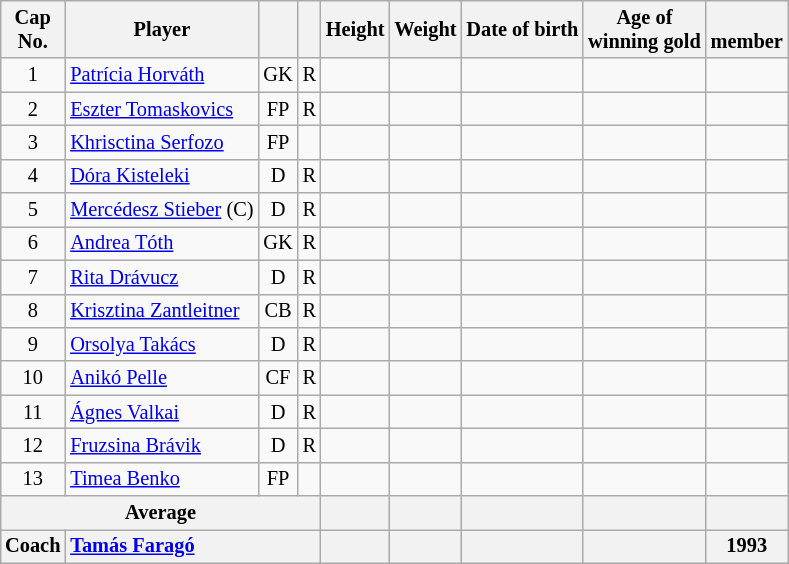<table class="wikitable sortable" style="text-align: center; font-size: 85%; margin-left: 1em;">
<tr>
<th>Cap<br>No.</th>
<th>Player</th>
<th></th>
<th></th>
<th>Height</th>
<th>Weight</th>
<th>Date of birth</th>
<th>Age of<br>winning gold</th>
<th><br>member</th>
</tr>
<tr>
<td>1</td>
<td style="text-align: left;" data-sort-value="Horváth, Patrícia"><a href='#'>Patrícia Horváth</a></td>
<td>GK</td>
<td>R</td>
<td style="text-align: left;"></td>
<td style="text-align: right;"></td>
<td style="text-align: right;"></td>
<td style="text-align: left;"></td>
<td></td>
</tr>
<tr>
<td>2</td>
<td style="text-align: left;" data-sort-value="Tomaskovics, Eszter"><a href='#'>Eszter Tomaskovics</a></td>
<td>FP</td>
<td>R</td>
<td style="text-align: left;"></td>
<td style="text-align: right;"></td>
<td style="text-align: right;"></td>
<td style="text-align: left;"></td>
<td></td>
</tr>
<tr>
<td>3</td>
<td style="text-align: left;" data-sort-value="Serfozo, Khrisctina"><a href='#'>Khrisctina Serfozo</a></td>
<td>FP</td>
<td></td>
<td style="text-align: left;"></td>
<td style="text-align: right;"></td>
<td style="text-align: right;"></td>
<td style="text-align: left;"></td>
<td></td>
</tr>
<tr>
<td>4</td>
<td style="text-align: left;" data-sort-value="Kisteleki, Dóra"><a href='#'>Dóra Kisteleki</a></td>
<td>D</td>
<td>R</td>
<td style="text-align: left;"></td>
<td style="text-align: right;"></td>
<td style="text-align: right;"></td>
<td style="text-align: left;"></td>
<td></td>
</tr>
<tr>
<td>5</td>
<td style="text-align: left;" data-sort-value="Stieber, Mercédesz"><a href='#'>Mercédesz Stieber</a> (C)</td>
<td>D</td>
<td>R</td>
<td style="text-align: left;"></td>
<td style="text-align: right;"></td>
<td style="text-align: right;"></td>
<td style="text-align: left;"></td>
<td></td>
</tr>
<tr>
<td>6</td>
<td style="text-align: left;" data-sort-value="Tóth, Andrea"><a href='#'>Andrea Tóth</a></td>
<td>GK</td>
<td>R</td>
<td style="text-align: left;"></td>
<td style="text-align: right;"></td>
<td style="text-align: right;"></td>
<td style="text-align: left;"></td>
<td></td>
</tr>
<tr>
<td>7</td>
<td style="text-align: left;" data-sort-value="Drávucz, Rita"><a href='#'>Rita Drávucz</a></td>
<td>D</td>
<td>R</td>
<td style="text-align: left;"></td>
<td style="text-align: right;"></td>
<td style="text-align: right;"></td>
<td style="text-align: left;"></td>
<td></td>
</tr>
<tr>
<td>8</td>
<td style="text-align: left;" data-sort-value="Zantleitner, Krisztina"><a href='#'>Krisztina Zantleitner</a></td>
<td>CB</td>
<td>R</td>
<td style="text-align: left;"></td>
<td style="text-align: right;"></td>
<td style="text-align: right;"></td>
<td style="text-align: left;"></td>
<td></td>
</tr>
<tr>
<td>9</td>
<td style="text-align: left;" data-sort-value="Takács, Orsolya"><a href='#'>Orsolya Takács</a></td>
<td>D</td>
<td>R</td>
<td style="text-align: left;"></td>
<td style="text-align: right;"></td>
<td style="text-align: right;"></td>
<td style="text-align: left;"></td>
<td></td>
</tr>
<tr>
<td>10</td>
<td style="text-align: left;" data-sort-value="Pelle, Anikó"><a href='#'>Anikó Pelle</a></td>
<td>CF</td>
<td>R</td>
<td style="text-align: left;"></td>
<td style="text-align: right;"></td>
<td style="text-align: right;"></td>
<td style="text-align: left;"></td>
<td></td>
</tr>
<tr>
<td>11</td>
<td style="text-align: left;" data-sort-value="Valkai, Ágnes"><a href='#'>Ágnes Valkai</a></td>
<td>D</td>
<td>R</td>
<td style="text-align: left;"></td>
<td style="text-align: right;"></td>
<td style="text-align: right;"></td>
<td style="text-align: left;"></td>
<td></td>
</tr>
<tr>
<td>12</td>
<td style="text-align: left;" data-sort-value="Brávik, Fruzsina"><a href='#'>Fruzsina Brávik</a></td>
<td>D</td>
<td>R</td>
<td style="text-align: left;"></td>
<td style="text-align: right;"></td>
<td style="text-align: right;"></td>
<td style="text-align: left;"></td>
<td></td>
</tr>
<tr>
<td>13</td>
<td style="text-align: left;" data-sort-value="Benko, Timea"><a href='#'>Timea Benko</a></td>
<td>FP</td>
<td></td>
<td style="text-align: left;"></td>
<td style="text-align: right;"></td>
<td style="text-align: right;"></td>
<td style="text-align: left;"></td>
<td></td>
</tr>
<tr>
<th colspan="4">Average</th>
<th style="text-align: left;"></th>
<th style="text-align: right;"></th>
<th style="text-align: right;"></th>
<th style="text-align: left;"></th>
<th></th>
</tr>
<tr>
<th>Coach</th>
<th colspan="3" style="text-align: left;"><a href='#'>Tamás Faragó</a></th>
<th style="text-align: left;"></th>
<th></th>
<th style="text-align: right;"></th>
<th style="text-align: left;"></th>
<th>1993</th>
</tr>
</table>
